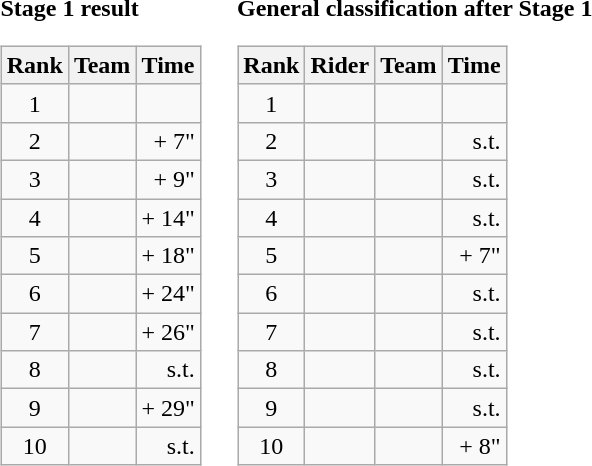<table>
<tr>
<td><strong>Stage 1 result</strong><br><table class="wikitable">
<tr>
<th scope="col">Rank</th>
<th scope="col">Team</th>
<th scope="col">Time</th>
</tr>
<tr>
<td style="text-align:center;">1</td>
<td></td>
<td style="text-align:right;"></td>
</tr>
<tr>
<td style="text-align:center;">2</td>
<td></td>
<td style="text-align:right;">+ 7"</td>
</tr>
<tr>
<td style="text-align:center;">3</td>
<td></td>
<td style="text-align:right;">+ 9"</td>
</tr>
<tr>
<td style="text-align:center;">4</td>
<td></td>
<td style="text-align:right;">+ 14"</td>
</tr>
<tr>
<td style="text-align:center;">5</td>
<td></td>
<td style="text-align:right;">+ 18"</td>
</tr>
<tr>
<td style="text-align:center;">6</td>
<td></td>
<td style="text-align:right;">+ 24"</td>
</tr>
<tr>
<td style="text-align:center;">7</td>
<td></td>
<td style="text-align:right;">+ 26"</td>
</tr>
<tr>
<td style="text-align:center;">8</td>
<td></td>
<td style="text-align:right;">s.t.</td>
</tr>
<tr>
<td style="text-align:center;">9</td>
<td></td>
<td style="text-align:right;">+ 29"</td>
</tr>
<tr>
<td style="text-align:center;">10</td>
<td></td>
<td style="text-align:right;">s.t.</td>
</tr>
</table>
</td>
<td></td>
<td><strong>General classification after Stage 1</strong><br><table class="wikitable">
<tr>
<th scope="col">Rank</th>
<th scope="col">Rider</th>
<th scope="col">Team</th>
<th scope="col">Time</th>
</tr>
<tr>
<td style="text-align:center;">1</td>
<td> </td>
<td></td>
<td style="text-align:right;"></td>
</tr>
<tr>
<td style="text-align:center;">2</td>
<td> </td>
<td></td>
<td style="text-align:right;">s.t.</td>
</tr>
<tr>
<td style="text-align:center;">3</td>
<td></td>
<td></td>
<td style="text-align:right;">s.t.</td>
</tr>
<tr>
<td style="text-align:center;">4</td>
<td></td>
<td></td>
<td style="text-align:right;">s.t.</td>
</tr>
<tr>
<td style="text-align:center;">5</td>
<td></td>
<td></td>
<td style="text-align:right;">+ 7"</td>
</tr>
<tr>
<td style="text-align:center;">6</td>
<td></td>
<td></td>
<td style="text-align:right;">s.t.</td>
</tr>
<tr>
<td style="text-align:center;">7</td>
<td></td>
<td></td>
<td style="text-align:right;">s.t.</td>
</tr>
<tr>
<td style="text-align:center;">8</td>
<td></td>
<td></td>
<td style="text-align:right;">s.t.</td>
</tr>
<tr>
<td style="text-align:center;">9</td>
<td></td>
<td></td>
<td style="text-align:right;">s.t.</td>
</tr>
<tr>
<td style="text-align:center;">10</td>
<td></td>
<td></td>
<td style="text-align:right;">+ 8"</td>
</tr>
</table>
</td>
</tr>
</table>
